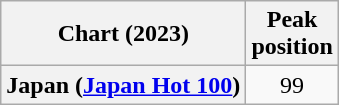<table class="wikitable sortable plainrowheaders" style="text-align:center">
<tr>
<th scope="col">Chart (2023)</th>
<th scope="col">Peak<br>position</th>
</tr>
<tr>
<th scope="row">Japan (<a href='#'>Japan Hot 100</a>)</th>
<td>99</td>
</tr>
</table>
